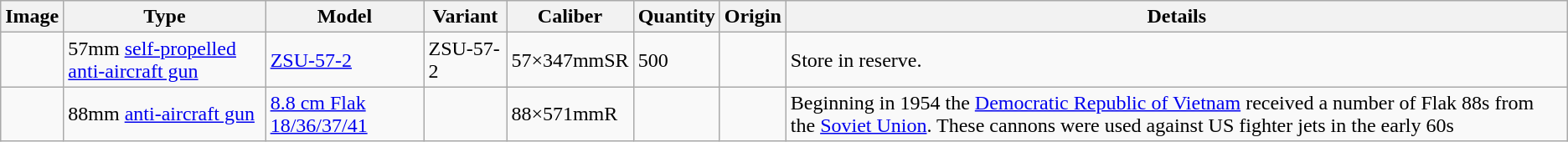<table class="wikitable">
<tr>
<th>Image</th>
<th>Type</th>
<th>Model</th>
<th>Variant</th>
<th>Caliber</th>
<th>Quantity</th>
<th>Origin</th>
<th>Details</th>
</tr>
<tr>
<td></td>
<td>57mm <a href='#'>self-propelled anti-aircraft gun</a></td>
<td><a href='#'>ZSU-57-2</a></td>
<td>ZSU-57-2</td>
<td>57×347mmSR</td>
<td>500</td>
<td></td>
<td>Store in reserve.</td>
</tr>
<tr>
<td></td>
<td>88mm <a href='#'>anti-aircraft gun</a></td>
<td><a href='#'>8.8 cm Flak 18/36/37/41</a></td>
<td></td>
<td>88×571mmR</td>
<td></td>
<td></td>
<td>Beginning in 1954 the <a href='#'>Democratic Republic of Vietnam</a> received a number of Flak 88s from the <a href='#'>Soviet Union</a>. These cannons were used against US fighter jets in the early 60s</td>
</tr>
</table>
